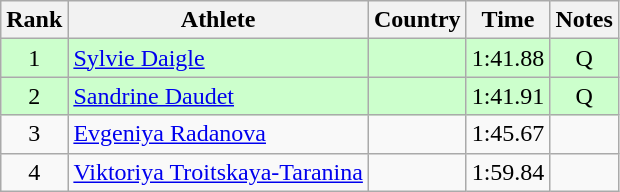<table class="wikitable" style="text-align:center">
<tr>
<th>Rank</th>
<th>Athlete</th>
<th>Country</th>
<th>Time</th>
<th>Notes</th>
</tr>
<tr bgcolor=ccffcc>
<td>1</td>
<td align=left><a href='#'>Sylvie Daigle</a></td>
<td align=left></td>
<td>1:41.88</td>
<td>Q</td>
</tr>
<tr bgcolor=ccffcc>
<td>2</td>
<td align=left><a href='#'>Sandrine Daudet</a></td>
<td align=left></td>
<td>1:41.91</td>
<td>Q</td>
</tr>
<tr>
<td>3</td>
<td align=left><a href='#'>Evgeniya Radanova</a></td>
<td align=left></td>
<td>1:45.67</td>
<td></td>
</tr>
<tr>
<td>4</td>
<td align=left><a href='#'>Viktoriya Troitskaya-Taranina</a></td>
<td align=left></td>
<td>1:59.84</td>
<td></td>
</tr>
</table>
